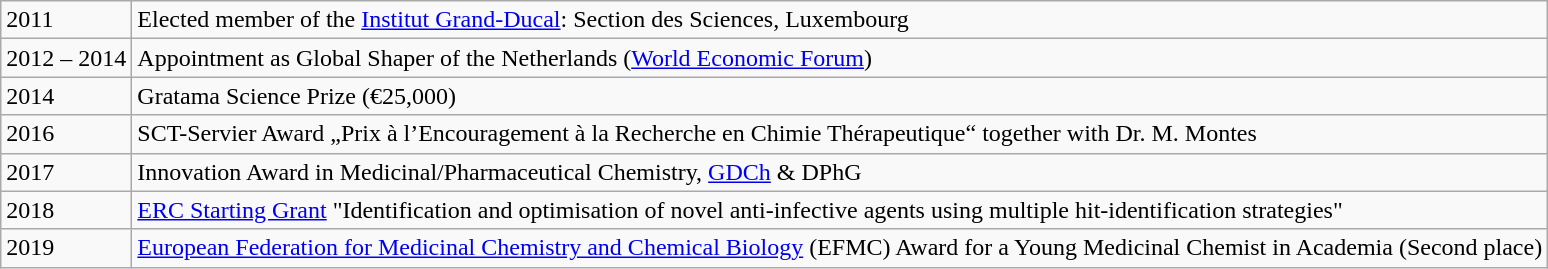<table class="wikitable">
<tr>
<td>2011</td>
<td>Elected member of the <a href='#'>Institut Grand-Ducal</a>: Section des Sciences, Luxembourg</td>
</tr>
<tr>
<td>2012 – 2014</td>
<td>Appointment as Global Shaper of the Netherlands (<a href='#'>World Economic Forum</a>)</td>
</tr>
<tr>
<td>2014</td>
<td>Gratama Science Prize (€25,000)</td>
</tr>
<tr>
<td>2016</td>
<td>SCT-Servier Award „Prix à l’Encouragement à la Recherche en Chimie Thérapeutique“ together with Dr. M. Montes</td>
</tr>
<tr>
<td>2017</td>
<td>Innovation Award in Medicinal/Pharmaceutical Chemistry, <a href='#'>GDCh</a> & DPhG</td>
</tr>
<tr>
<td>2018</td>
<td><a href='#'>ERC Starting Grant</a> "Identification and optimisation of novel anti-infective agents using multiple hit-identification strategies"</td>
</tr>
<tr>
<td>2019</td>
<td><a href='#'>European Federation for Medicinal Chemistry and Chemical Biology</a> (EFMC) Award for a Young Medicinal Chemist in Academia (Second place)</td>
</tr>
</table>
